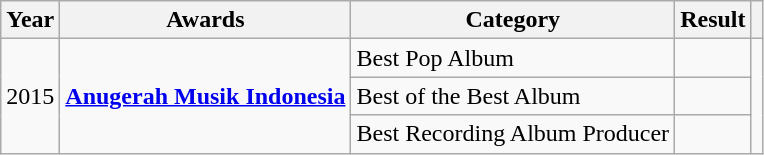<table class="wikitable">
<tr>
<th>Year</th>
<th>Awards</th>
<th>Category</th>
<th>Result</th>
<th></th>
</tr>
<tr>
<td rowspan= "3">2015</td>
<td rowspan= "3"><strong><a href='#'>Anugerah Musik Indonesia</a></strong></td>
<td>Best Pop Album</td>
<td></td>
<td rowspan= "3"></td>
</tr>
<tr>
<td>Best of the Best Album</td>
<td></td>
</tr>
<tr>
<td>Best Recording Album Producer</td>
<td></td>
</tr>
</table>
